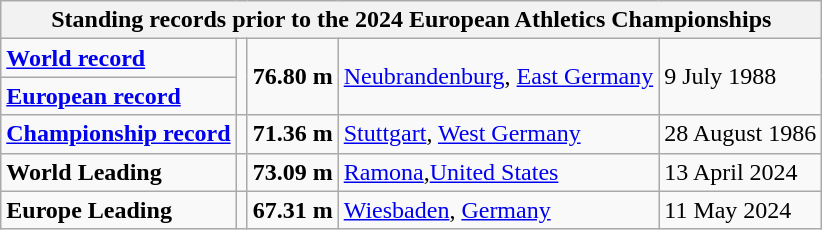<table class="wikitable">
<tr>
<th colspan="5">Standing records prior to the 2024 European Athletics Championships</th>
</tr>
<tr>
<td><strong><a href='#'>World record</a></strong></td>
<td rowspan="2"></td>
<td rowspan="2"><strong>76.80 m</strong></td>
<td rowspan="2"><a href='#'>Neubrandenburg</a>, <a href='#'>East Germany</a></td>
<td rowspan="2">9 July 1988</td>
</tr>
<tr>
<td><strong><a href='#'>European record</a></strong></td>
</tr>
<tr>
<td><strong><a href='#'>Championship record</a></strong></td>
<td></td>
<td><strong>71.36 m</strong></td>
<td><a href='#'>Stuttgart</a>, <a href='#'>West Germany</a></td>
<td>28 August 1986</td>
</tr>
<tr>
<td><strong>World Leading</strong></td>
<td></td>
<td><strong>73.09 m</strong></td>
<td><a href='#'>Ramona</a>,<a href='#'>United States</a></td>
<td>13 April 2024</td>
</tr>
<tr>
<td><strong>Europe Leading</strong></td>
<td></td>
<td><strong>67.31 m</strong></td>
<td><a href='#'>Wiesbaden</a>, <a href='#'>Germany</a></td>
<td>11 May 2024</td>
</tr>
</table>
